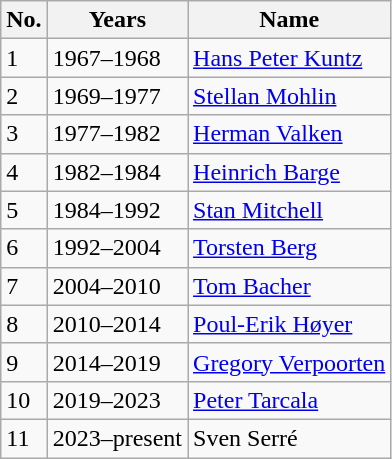<table class="wikitable">
<tr>
<th>No.</th>
<th>Years</th>
<th>Name</th>
</tr>
<tr>
<td>1</td>
<td>1967–1968</td>
<td> <a href='#'>Hans Peter Kuntz</a></td>
</tr>
<tr>
<td>2</td>
<td>1969–1977</td>
<td> <a href='#'>Stellan Mohlin</a></td>
</tr>
<tr>
<td>3</td>
<td>1977–1982</td>
<td> <a href='#'>Herman Valken</a></td>
</tr>
<tr>
<td>4</td>
<td>1982–1984</td>
<td> <a href='#'>Heinrich Barge</a></td>
</tr>
<tr>
<td>5</td>
<td>1984–1992</td>
<td> <a href='#'>Stan Mitchell</a></td>
</tr>
<tr>
<td>6</td>
<td>1992–2004</td>
<td> <a href='#'>Torsten Berg</a></td>
</tr>
<tr>
<td>7</td>
<td>2004–2010</td>
<td> <a href='#'>Tom Bacher</a></td>
</tr>
<tr>
<td>8</td>
<td>2010–2014</td>
<td> <a href='#'>Poul-Erik Høyer</a></td>
</tr>
<tr>
<td>9</td>
<td>2014–2019</td>
<td> <a href='#'>Gregory Verpoorten</a></td>
</tr>
<tr>
<td>10</td>
<td>2019–2023</td>
<td> <a href='#'>Peter Tarcala</a></td>
</tr>
<tr>
<td>11</td>
<td>2023–present</td>
<td> Sven Serré</td>
</tr>
</table>
